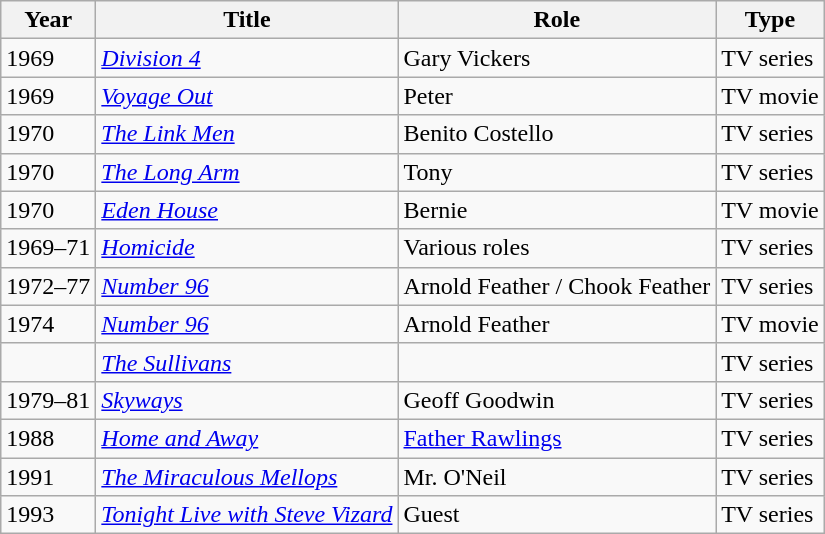<table class="wikitable">
<tr>
<th>Year</th>
<th>Title</th>
<th>Role</th>
<th>Type</th>
</tr>
<tr>
<td>1969</td>
<td><em><a href='#'>Division 4</a></em></td>
<td>Gary Vickers</td>
<td>TV series</td>
</tr>
<tr>
<td>1969</td>
<td><em><a href='#'>Voyage Out</a></em></td>
<td>Peter</td>
<td>TV movie</td>
</tr>
<tr>
<td>1970</td>
<td><em><a href='#'>The Link Men</a></em></td>
<td>Benito Costello</td>
<td>TV series</td>
</tr>
<tr>
<td>1970</td>
<td><em><a href='#'>The Long Arm</a></em></td>
<td>Tony</td>
<td>TV series</td>
</tr>
<tr>
<td>1970</td>
<td><em><a href='#'>Eden House</a></em></td>
<td>Bernie</td>
<td>TV movie</td>
</tr>
<tr>
<td>1969–71</td>
<td><em><a href='#'>Homicide</a></em></td>
<td>Various roles</td>
<td>TV series</td>
</tr>
<tr>
<td>1972–77</td>
<td><em><a href='#'>Number 96</a></em></td>
<td>Arnold Feather / Chook Feather</td>
<td>TV series</td>
</tr>
<tr>
<td>1974</td>
<td><em><a href='#'>Number 96</a></em></td>
<td>Arnold Feather</td>
<td>TV movie</td>
</tr>
<tr>
<td></td>
<td><em><a href='#'>The Sullivans</a></em></td>
<td></td>
<td>TV series</td>
</tr>
<tr>
<td>1979–81</td>
<td><em><a href='#'>Skyways</a></em></td>
<td>Geoff Goodwin</td>
<td>TV series</td>
</tr>
<tr>
<td>1988</td>
<td><em><a href='#'>Home and Away</a></em></td>
<td><a href='#'>Father Rawlings</a></td>
<td>TV series</td>
</tr>
<tr>
<td>1991</td>
<td><em><a href='#'>The Miraculous Mellops</a></em></td>
<td>Mr. O'Neil</td>
<td>TV series</td>
</tr>
<tr>
<td>1993</td>
<td><em><a href='#'>Tonight Live with Steve Vizard</a></em></td>
<td>Guest</td>
<td>TV series</td>
</tr>
</table>
